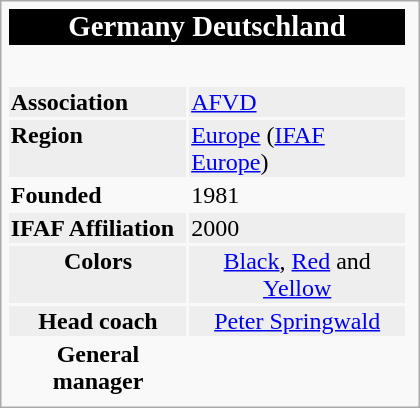<table class="infobox" width=280>
<tr bgcolor="#000000" style="color:white">
<td colspan="2" style="text-align:center;"><big> <strong>Germany </strong> <strong>Deutschland</strong></big></td>
</tr>
<tr>
<td colspan="2"></td>
</tr>
<tr>
<td><br></td>
<td></td>
<td></td>
</tr>
<tr bgcolor="#eeeeee">
<td><strong>Association</strong></td>
<td><a href='#'>AFVD</a></td>
</tr>
<tr bgcolor="#eeeeee">
<td><strong>Region</strong></td>
<td><a href='#'>Europe</a> (<a href='#'>IFAF Europe</a>)</td>
</tr>
<tr>
<td><strong>Founded</strong></td>
<td>1981</td>
</tr>
<tr bgcolor="#eeeeee">
<td><strong>IFAF Affiliation</strong></td>
<td>2000</td>
</tr>
<tr align="center" bgcolor="#eeeeee">
<td><strong>Colors</strong></td>
<td><a href='#'>Black</a>, <a href='#'>Red</a> and <a href='#'>Yellow</a></td>
</tr>
<tr align="center" bgcolor="#eeeeee">
<td><strong>Head coach</strong></td>
<td><a href='#'>Peter Springwald</a></td>
</tr>
<tr align="center">
<td><strong>General manager</strong></td>
<td></td>
</tr>
<tr align="center" bgcolor="#eeeeee">
</tr>
</table>
